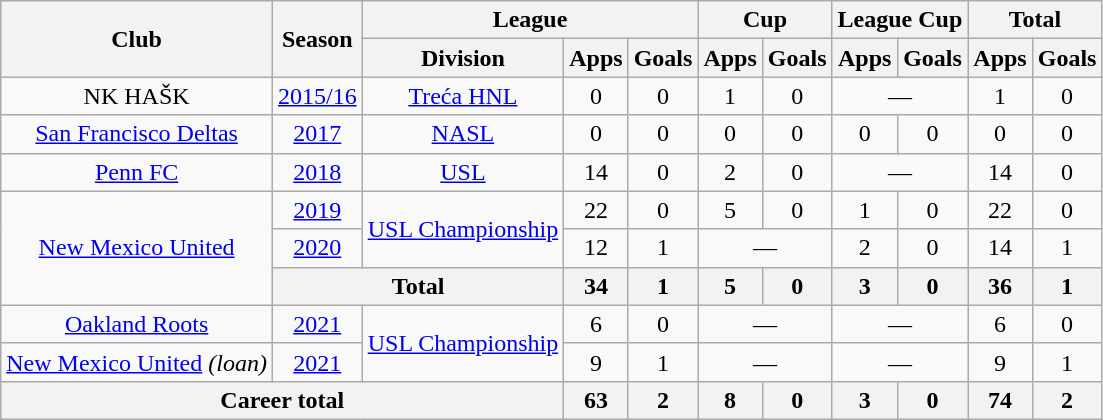<table class="wikitable" style="text-align: center;">
<tr>
<th rowspan="2">Club</th>
<th rowspan="2">Season</th>
<th colspan="3">League</th>
<th colspan="2">Cup</th>
<th colspan="2">League Cup</th>
<th colspan="2">Total</th>
</tr>
<tr>
<th>Division</th>
<th>Apps</th>
<th>Goals</th>
<th>Apps</th>
<th>Goals</th>
<th>Apps</th>
<th>Goals</th>
<th>Apps</th>
<th>Goals</th>
</tr>
<tr>
<td>NK HAŠK</td>
<td><a href='#'>2015/16</a></td>
<td><a href='#'>Treća HNL</a></td>
<td>0</td>
<td>0</td>
<td>1</td>
<td>0</td>
<td colspan="2">—</td>
<td>1</td>
<td>0</td>
</tr>
<tr>
<td valign="center"><a href='#'>San Francisco Deltas</a></td>
<td><a href='#'>2017</a></td>
<td><a href='#'>NASL</a></td>
<td>0</td>
<td>0</td>
<td>0</td>
<td>0</td>
<td>0</td>
<td>0</td>
<td>0</td>
<td>0</td>
</tr>
<tr>
<td valign="center"><a href='#'>Penn FC</a></td>
<td><a href='#'>2018</a></td>
<td><a href='#'>USL</a></td>
<td>14</td>
<td>0</td>
<td>2</td>
<td>0</td>
<td colspan="2">—</td>
<td>14</td>
<td>0</td>
</tr>
<tr>
<td rowspan="3" valign="center"><a href='#'>New Mexico United</a></td>
<td><a href='#'>2019</a></td>
<td rowspan="2"><a href='#'>USL Championship</a></td>
<td>22</td>
<td>0</td>
<td>5</td>
<td>0</td>
<td>1</td>
<td>0</td>
<td>22</td>
<td>0</td>
</tr>
<tr>
<td><a href='#'>2020</a></td>
<td>12</td>
<td>1</td>
<td colspan="2">—</td>
<td>2</td>
<td>0</td>
<td>14</td>
<td>1</td>
</tr>
<tr>
<th colspan="2">Total</th>
<th>34</th>
<th>1</th>
<th>5</th>
<th>0</th>
<th>3</th>
<th>0</th>
<th>36</th>
<th>1</th>
</tr>
<tr>
<td><a href='#'>Oakland Roots</a></td>
<td><a href='#'>2021</a></td>
<td rowspan="2"><a href='#'>USL Championship</a></td>
<td>6</td>
<td>0</td>
<td colspan="2">—</td>
<td colspan="2">—</td>
<td>6</td>
<td>0</td>
</tr>
<tr>
<td><a href='#'>New Mexico United</a> <em>(loan)</em></td>
<td><a href='#'>2021</a></td>
<td>9</td>
<td>1</td>
<td colspan="2">—</td>
<td colspan="2">—</td>
<td>9</td>
<td>1</td>
</tr>
<tr>
<th colspan="3">Career total</th>
<th>63</th>
<th>2</th>
<th>8</th>
<th>0</th>
<th>3</th>
<th>0</th>
<th>74</th>
<th>2</th>
</tr>
</table>
